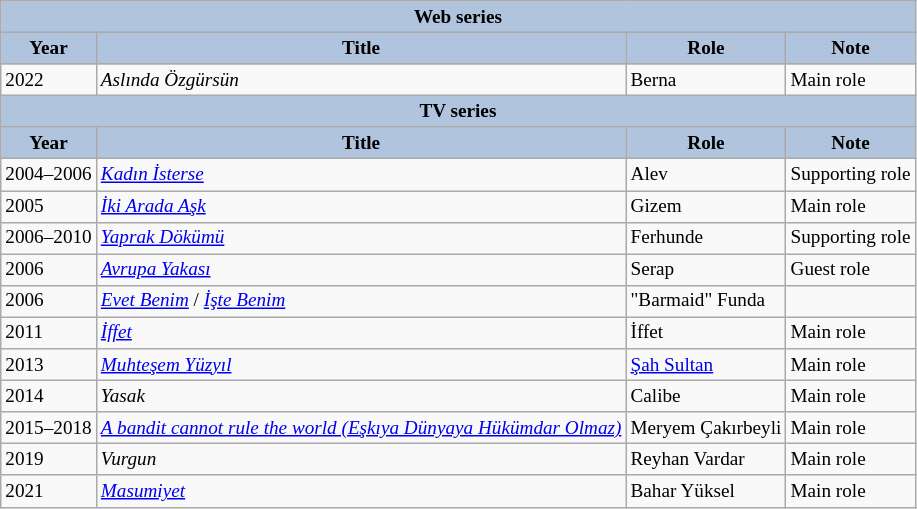<table class="wikitable sortable" style="font-size: 80%;">
<tr>
<th colspan="4" style="background:LightSteelBlue">Web series</th>
</tr>
<tr>
<th style="background:LightSteelBlue">Year</th>
<th style="background:LightSteelBlue">Title</th>
<th style="background:LightSteelBlue">Role</th>
<th style="background:LightSteelBlue">Note</th>
</tr>
<tr>
<td>2022</td>
<td><em>Aslında Özgürsün</em></td>
<td>Berna</td>
<td>Main role</td>
</tr>
<tr>
<th colspan="4" style="background:LightSteelBlue">TV series</th>
</tr>
<tr>
<th style="background:LightSteelBlue">Year</th>
<th style="background:LightSteelBlue">Title</th>
<th style="background:LightSteelBlue">Role</th>
<th style="background:LightSteelBlue">Note</th>
</tr>
<tr>
<td>2004–2006</td>
<td><em><a href='#'>Kadın İsterse</a></em></td>
<td>Alev</td>
<td>Supporting role</td>
</tr>
<tr>
<td>2005</td>
<td><em><a href='#'>İki Arada Aşk</a></em></td>
<td>Gizem</td>
<td>Main role</td>
</tr>
<tr>
<td>2006–2010</td>
<td><em><a href='#'>Yaprak Dökümü</a></em></td>
<td>Ferhunde</td>
<td>Supporting role</td>
</tr>
<tr>
<td>2006</td>
<td><em><a href='#'>Avrupa Yakası</a></em></td>
<td>Serap</td>
<td>Guest role</td>
</tr>
<tr>
<td>2006</td>
<td><em><a href='#'>Evet Benim</a></em> / <em><a href='#'>İşte Benim</a></em></td>
<td>"Barmaid" Funda</td>
<td></td>
</tr>
<tr>
<td>2011</td>
<td><em><a href='#'>İffet</a></em></td>
<td>İffet</td>
<td>Main role</td>
</tr>
<tr>
<td>2013</td>
<td><em><a href='#'>Muhteşem Yüzyıl</a></em></td>
<td><a href='#'>Şah Sultan</a></td>
<td>Main role</td>
</tr>
<tr>
<td>2014</td>
<td><em>Yasak</em></td>
<td>Calibe</td>
<td>Main role</td>
</tr>
<tr>
<td>2015–2018</td>
<td><em><a href='#'>A bandit cannot rule the world (Eşkıya Dünyaya Hükümdar Olmaz)</a></em></td>
<td>Meryem Çakırbeyli</td>
<td>Main role</td>
</tr>
<tr>
<td>2019</td>
<td><em>Vurgun</em></td>
<td>Reyhan Vardar</td>
<td>Main role</td>
</tr>
<tr>
<td>2021</td>
<td><em><a href='#'>Masumiyet</a></em></td>
<td>Bahar Yüksel</td>
<td>Main role</td>
</tr>
</table>
